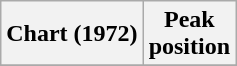<table class="wikitable sortable plainrowheaders">
<tr>
<th>Chart (1972)</th>
<th>Peak<br>position</th>
</tr>
<tr>
</tr>
</table>
